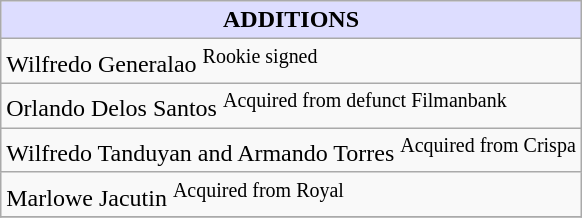<table class="wikitable" border="1">
<tr>
<th style="background:#DDDDFF;"><strong>ADDITIONS</strong></th>
</tr>
<tr>
<td>Wilfredo Generalao <sup>Rookie signed</sup></td>
</tr>
<tr>
<td>Orlando Delos Santos <sup>Acquired from defunct Filmanbank</sup></td>
</tr>
<tr>
<td>Wilfredo Tanduyan and Armando Torres <sup>Acquired from Crispa</sup></td>
</tr>
<tr>
<td>Marlowe Jacutin <sup>Acquired from Royal</sup></td>
</tr>
<tr>
</tr>
</table>
